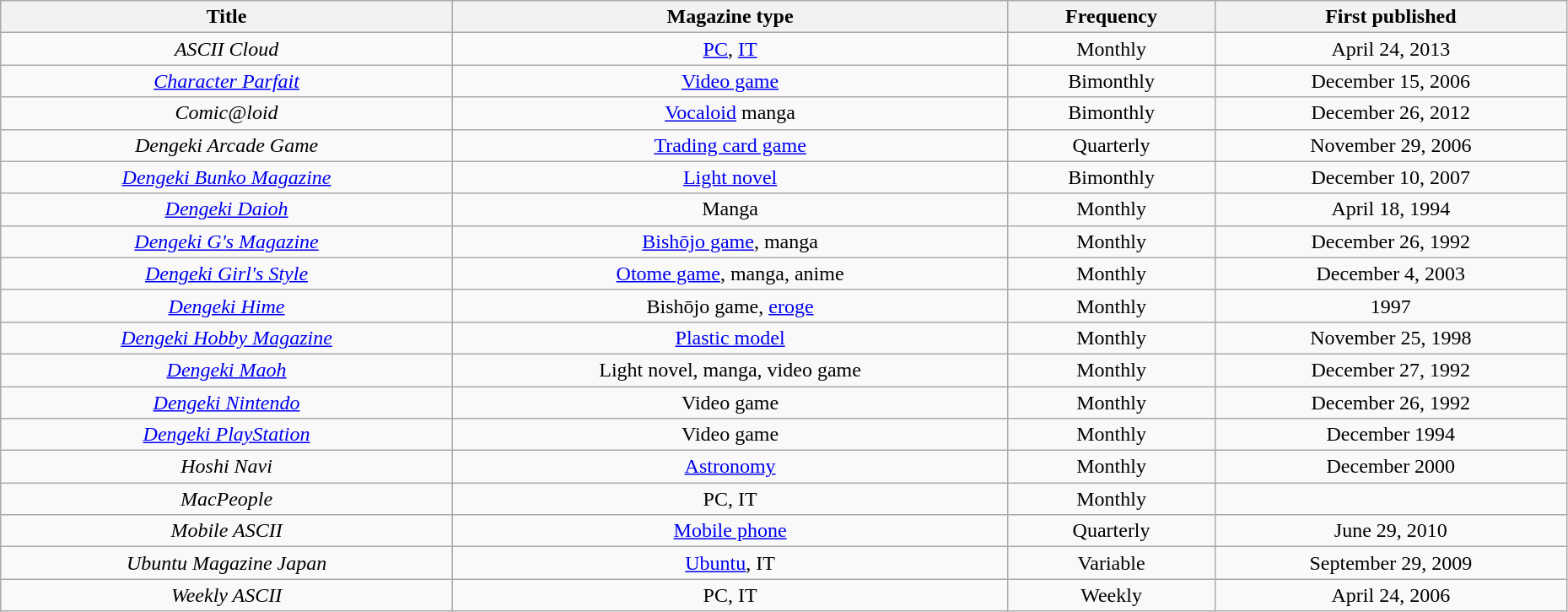<table class="wikitable sortable" style="width: 98%; text-align: center;">
<tr>
<th>Title</th>
<th>Magazine type</th>
<th>Frequency</th>
<th>First published</th>
</tr>
<tr>
<td><em>ASCII Cloud</em></td>
<td><a href='#'>PC</a>, <a href='#'>IT</a></td>
<td>Monthly</td>
<td>April 24, 2013</td>
</tr>
<tr>
<td><em><a href='#'>Character Parfait</a></em></td>
<td><a href='#'>Video game</a></td>
<td>Bimonthly</td>
<td>December 15, 2006</td>
</tr>
<tr>
<td><em>Comic@loid</em></td>
<td><a href='#'>Vocaloid</a> manga</td>
<td>Bimonthly</td>
<td>December 26, 2012</td>
</tr>
<tr>
<td><em>Dengeki Arcade Game</em></td>
<td><a href='#'>Trading card game</a></td>
<td>Quarterly</td>
<td>November 29, 2006</td>
</tr>
<tr>
<td><em><a href='#'>Dengeki Bunko Magazine</a></em></td>
<td><a href='#'>Light novel</a></td>
<td>Bimonthly</td>
<td>December 10, 2007</td>
</tr>
<tr>
<td><em><a href='#'>Dengeki Daioh</a></em></td>
<td>Manga</td>
<td>Monthly</td>
<td>April 18, 1994</td>
</tr>
<tr>
<td><em><a href='#'>Dengeki G's Magazine</a></em></td>
<td><a href='#'>Bishōjo game</a>, manga</td>
<td>Monthly</td>
<td>December 26, 1992</td>
</tr>
<tr>
<td><em><a href='#'>Dengeki Girl's Style</a></em></td>
<td><a href='#'>Otome game</a>, manga, anime</td>
<td>Monthly</td>
<td>December 4, 2003</td>
</tr>
<tr>
<td><em><a href='#'>Dengeki Hime</a></em></td>
<td>Bishōjo game, <a href='#'>eroge</a></td>
<td>Monthly</td>
<td>1997</td>
</tr>
<tr>
<td><em><a href='#'>Dengeki Hobby Magazine</a></em></td>
<td><a href='#'>Plastic model</a></td>
<td>Monthly</td>
<td>November 25, 1998</td>
</tr>
<tr>
<td><em><a href='#'>Dengeki Maoh</a></em></td>
<td>Light novel, manga, video game</td>
<td>Monthly</td>
<td>December 27, 1992</td>
</tr>
<tr>
<td><em><a href='#'>Dengeki Nintendo</a></em></td>
<td>Video game</td>
<td>Monthly</td>
<td>December 26, 1992</td>
</tr>
<tr>
<td><em><a href='#'>Dengeki PlayStation</a></em></td>
<td>Video game</td>
<td>Monthly</td>
<td>December 1994</td>
</tr>
<tr>
<td><em>Hoshi Navi</em></td>
<td><a href='#'>Astronomy</a></td>
<td>Monthly</td>
<td>December 2000</td>
</tr>
<tr>
<td><em>MacPeople</em></td>
<td>PC, IT</td>
<td>Monthly</td>
<td></td>
</tr>
<tr>
<td><em>Mobile ASCII</em></td>
<td><a href='#'>Mobile phone</a></td>
<td>Quarterly</td>
<td>June 29, 2010</td>
</tr>
<tr>
<td><em>Ubuntu Magazine Japan</em></td>
<td><a href='#'>Ubuntu</a>, IT</td>
<td>Variable</td>
<td>September 29, 2009</td>
</tr>
<tr>
<td><em>Weekly ASCII</em></td>
<td>PC, IT</td>
<td>Weekly</td>
<td>April 24, 2006</td>
</tr>
</table>
